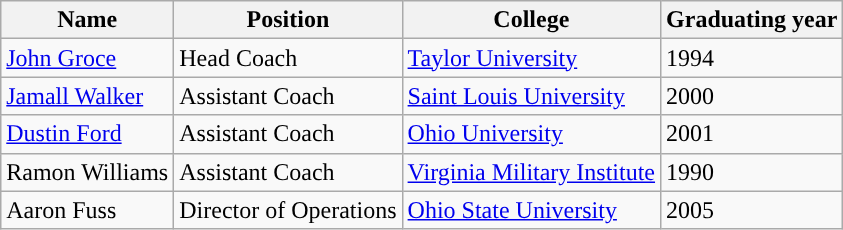<table class="wikitable">
<tr>
<th>Name</th>
<th>Position</th>
<th>College</th>
<th>Graduating year</th>
</tr>
<tr>
<td><a href='#'>John Groce</a></td>
<td>Head Coach</td>
<td><a href='#'>Taylor University</a></td>
<td>1994</td>
</tr>
<tr>
<td><a href='#'>Jamall Walker</a></td>
<td>Assistant Coach</td>
<td><a href='#'>Saint Louis University</a></td>
<td>2000</td>
</tr>
<tr>
<td><a href='#'>Dustin Ford</a></td>
<td>Assistant Coach</td>
<td><a href='#'>Ohio University</a></td>
<td>2001</td>
</tr>
<tr>
<td>Ramon Williams</td>
<td>Assistant Coach</td>
<td><a href='#'>Virginia Military Institute</a></td>
<td>1990</td>
</tr>
<tr>
<td>Aaron Fuss</td>
<td>Director of Operations</td>
<td><a href='#'>Ohio State University</a></td>
<td>2005</td>
</tr>
</table>
